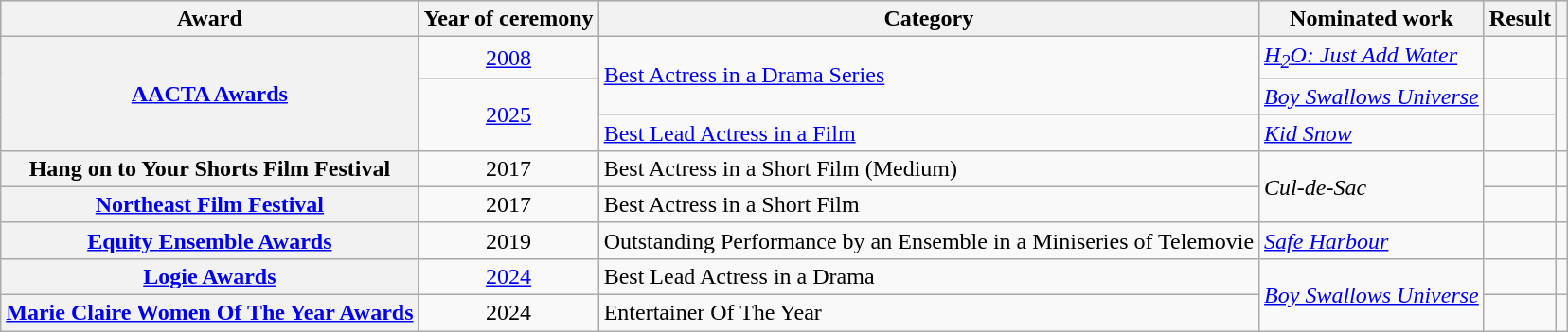<table class="wikitable plainrowheaders sortable">
<tr style="background:#ccc; text-align:center;">
<th scope="col">Award</th>
<th scope="col">Year of ceremony</th>
<th scope="col">Category</th>
<th scope="col">Nominated work</th>
<th scope="col">Result</th>
<th scope="col" class="unsortable"></th>
</tr>
<tr>
<th scope="row" rowspan=3><a href='#'>AACTA Awards</a></th>
<td style="text-align:center"><a href='#'>2008</a></td>
<td rowspan=2><a href='#'>Best Actress in a Drama Series</a></td>
<td><em><a href='#'>H<sub>2</sub>O: Just Add Water</a></em></td>
<td></td>
<td style="text-align:center;"></td>
</tr>
<tr>
<td style="text-align:center" rowspan=2><a href='#'>2025</a></td>
<td><em><a href='#'>Boy Swallows Universe</a></em></td>
<td></td>
<td style="text-align:center;" rowspan="2"></td>
</tr>
<tr>
<td><a href='#'>Best Lead Actress in a Film</a></td>
<td><em><a href='#'>Kid Snow</a></em></td>
<td></td>
</tr>
<tr>
<th scope="row">Hang on to Your Shorts Film Festival</th>
<td style="text-align:center">2017</td>
<td>Best Actress in a Short Film (Medium)</td>
<td rowspan="2"><em>Cul-de-Sac</em></td>
<td></td>
<td></td>
</tr>
<tr>
<th scope="row"><a href='#'>Northeast Film Festival</a></th>
<td style="text-align:center">2017</td>
<td>Best Actress in a Short Film</td>
<td></td>
<td></td>
</tr>
<tr>
<th scope="row"><a href='#'>Equity Ensemble Awards</a></th>
<td style="text-align:center">2019</td>
<td>Outstanding Performance by an Ensemble in a Miniseries of Telemovie</td>
<td><em><a href='#'>Safe Harbour</a></em></td>
<td></td>
<td></td>
</tr>
<tr>
<th scope="row"><a href='#'>Logie Awards</a></th>
<td style="text-align:center"><a href='#'>2024</a></td>
<td>Best Lead Actress in a Drama</td>
<td rowspan="2"><em><a href='#'>Boy Swallows Universe</a></em></td>
<td></td>
<td></td>
</tr>
<tr>
<th scope="row"><a href='#'>Marie Claire Women Of The Year Awards</a></th>
<td style="text-align:center">2024</td>
<td>Entertainer Of The Year</td>
<td></td>
<td></td>
</tr>
</table>
